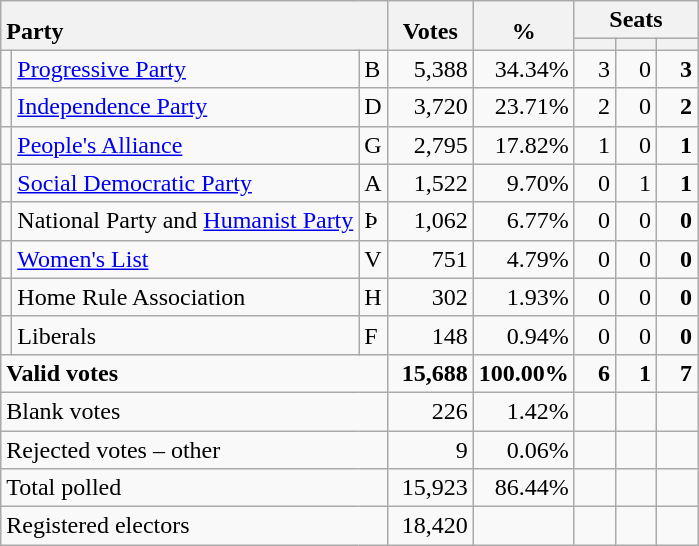<table class="wikitable" border="1" style="text-align:right;">
<tr>
<th style="text-align:left;" valign=bottom rowspan=2 colspan=3>Party</th>
<th align=center valign=bottom rowspan=2 width="50">Votes</th>
<th align=center valign=bottom rowspan=2 width="50">%</th>
<th colspan=3>Seats</th>
</tr>
<tr>
<th align=center valign=bottom width="20"><small></small></th>
<th align=center valign=bottom width="20"><small><a href='#'></a></small></th>
<th align=center valign=bottom width="20"><small></small></th>
</tr>
<tr>
<td></td>
<td align=left><a href='#'>Progressive Party</a></td>
<td align=left>B</td>
<td>5,388</td>
<td>34.34%</td>
<td>3</td>
<td>0</td>
<td><strong>3</strong></td>
</tr>
<tr>
<td></td>
<td align=left><a href='#'>Independence Party</a></td>
<td align=left>D</td>
<td>3,720</td>
<td>23.71%</td>
<td>2</td>
<td>0</td>
<td><strong>2</strong></td>
</tr>
<tr>
<td></td>
<td align=left><a href='#'>People's Alliance</a></td>
<td align=left>G</td>
<td>2,795</td>
<td>17.82%</td>
<td>1</td>
<td>0</td>
<td><strong>1</strong></td>
</tr>
<tr>
<td></td>
<td align=left><a href='#'>Social Democratic Party</a></td>
<td align=left>A</td>
<td>1,522</td>
<td>9.70%</td>
<td>0</td>
<td>1</td>
<td><strong>1</strong></td>
</tr>
<tr>
<td></td>
<td align=left>National Party and <a href='#'>Humanist Party</a></td>
<td align=left>Þ</td>
<td>1,062</td>
<td>6.77%</td>
<td>0</td>
<td>0</td>
<td><strong>0</strong></td>
</tr>
<tr>
<td></td>
<td align=left><a href='#'>Women's List</a></td>
<td align=left>V</td>
<td>751</td>
<td>4.79%</td>
<td>0</td>
<td>0</td>
<td><strong>0</strong></td>
</tr>
<tr>
<td></td>
<td align=left>Home Rule Association</td>
<td align=left>H</td>
<td>302</td>
<td>1.93%</td>
<td>0</td>
<td>0</td>
<td><strong>0</strong></td>
</tr>
<tr>
<td></td>
<td align=left>Liberals</td>
<td align=left>F</td>
<td>148</td>
<td>0.94%</td>
<td>0</td>
<td>0</td>
<td><strong>0</strong></td>
</tr>
<tr style="font-weight:bold">
<td align=left colspan=3>Valid votes</td>
<td>15,688</td>
<td>100.00%</td>
<td>6</td>
<td>1</td>
<td>7</td>
</tr>
<tr>
<td align=left colspan=3>Blank votes</td>
<td>226</td>
<td>1.42%</td>
<td></td>
<td></td>
<td></td>
</tr>
<tr>
<td align=left colspan=3>Rejected votes – other</td>
<td>9</td>
<td>0.06%</td>
<td></td>
<td></td>
<td></td>
</tr>
<tr>
<td align=left colspan=3>Total polled</td>
<td>15,923</td>
<td>86.44%</td>
<td></td>
<td></td>
<td></td>
</tr>
<tr>
<td align=left colspan=3>Registered electors</td>
<td>18,420</td>
<td></td>
<td></td>
<td></td>
<td></td>
</tr>
</table>
